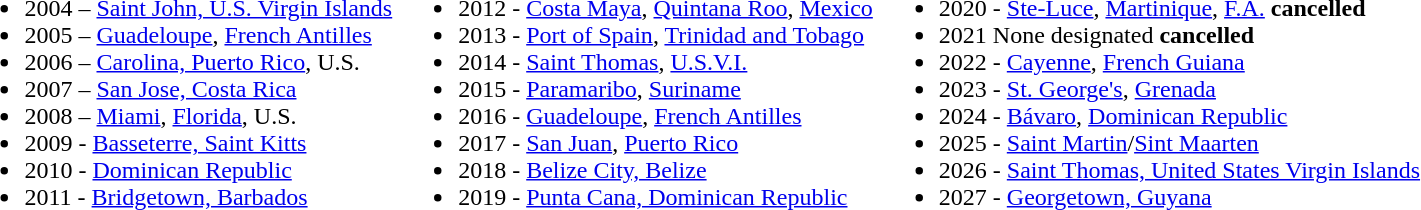<table>
<tr valign=top>
<td><br><ul><li>2004 – <a href='#'>Saint John, U.S. Virgin Islands</a></li><li>2005 – <a href='#'>Guadeloupe</a>, <a href='#'>French Antilles</a></li><li>2006 – <a href='#'>Carolina, Puerto Rico</a>, U.S.</li><li>2007 – <a href='#'>San Jose, Costa Rica</a></li><li>2008 – <a href='#'>Miami</a>, <a href='#'>Florida</a>, U.S.</li><li>2009 - <a href='#'>Basseterre, Saint Kitts</a></li><li>2010 - <a href='#'>Dominican Republic</a></li><li>2011 - <a href='#'>Bridgetown, Barbados</a></li></ul></td>
<td><br><ul><li>2012 - <a href='#'>Costa Maya</a>, <a href='#'>Quintana Roo</a>, <a href='#'>Mexico</a></li><li>2013 - <a href='#'>Port of Spain</a>, <a href='#'>Trinidad and Tobago</a></li><li>2014 -  <a href='#'>Saint Thomas</a>, <a href='#'>U.S.V.I.</a></li><li>2015 - <a href='#'>Paramaribo</a>, <a href='#'>Suriname</a></li><li>2016 - <a href='#'>Guadeloupe</a>, <a href='#'>French Antilles</a></li><li>2017 - <a href='#'>San Juan</a>, <a href='#'>Puerto Rico</a></li><li>2018 - <a href='#'>Belize City, Belize</a></li><li>2019 - <a href='#'>Punta Cana, Dominican Republic</a></li></ul></td>
<td><br><ul><li>2020 - <a href='#'>Ste-Luce</a>, <a href='#'>Martinique</a>, <a href='#'>F.A.</a> <strong>cancelled</strong></li><li>2021 None designated <strong>cancelled</strong></li><li>2022 - <a href='#'>Cayenne</a>, <a href='#'>French Guiana</a></li><li>2023 - <a href='#'>St. George's</a>, <a href='#'>Grenada</a></li><li>2024 - <a href='#'>Bávaro</a>, <a href='#'>Dominican Republic</a></li><li>2025 - <a href='#'>Saint Martin</a>/<a href='#'>Sint Maarten</a></li><li>2026 - <a href='#'>Saint Thomas, United States Virgin Islands</a></li><li>2027 - <a href='#'>Georgetown, Guyana</a></li></ul></td>
</tr>
</table>
